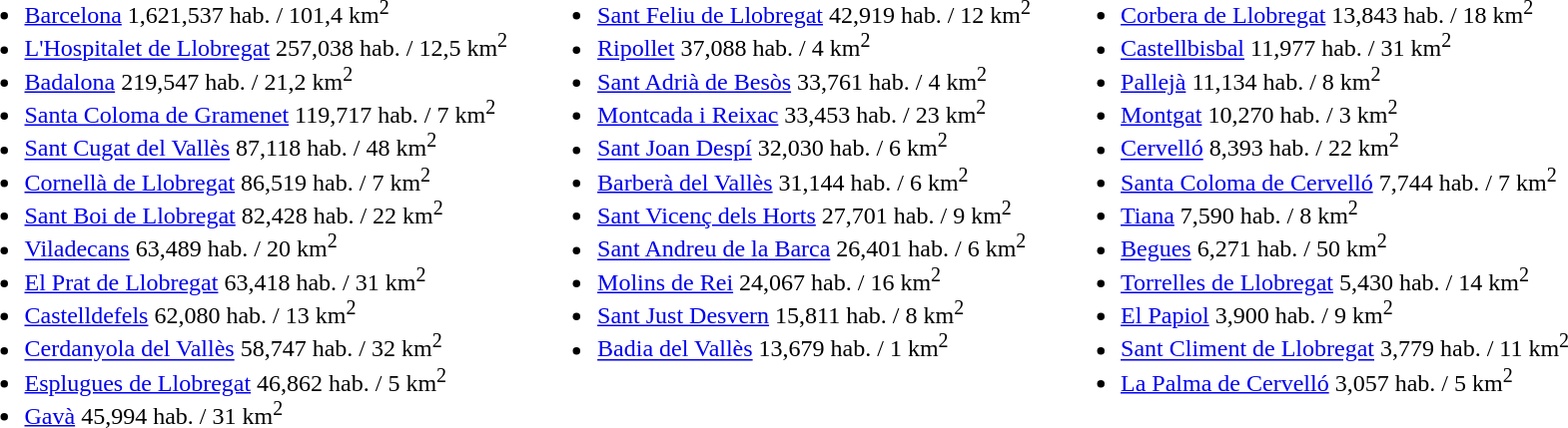<table>
<tr style="vertical-align:  top;">
<td><br><ul><li><a href='#'>Barcelona</a> 1,621,537 hab. / 101,4 km<sup>2</sup></li><li><a href='#'>L'Hospitalet de Llobregat</a> 257,038 hab. / 12,5 km<sup>2</sup></li><li><a href='#'>Badalona</a> 219,547 hab. / 21,2 km<sup>2</sup></li><li><a href='#'>Santa Coloma de Gramenet</a> 119,717 hab. / 7 km<sup>2</sup></li><li><a href='#'>Sant Cugat del Vallès</a> 87,118 hab. / 48 km<sup>2</sup></li><li><a href='#'>Cornellà de Llobregat</a> 86,519 hab. / 7 km<sup>2</sup></li><li><a href='#'>Sant Boi de Llobregat</a> 82,428 hab. / 22 km<sup>2</sup></li><li><a href='#'>Viladecans</a> 63,489 hab. / 20 km<sup>2</sup></li><li><a href='#'>El Prat de Llobregat</a> 63,418 hab. / 31 km<sup>2</sup></li><li><a href='#'>Castelldefels</a> 62,080 hab. / 13 km<sup>2</sup></li><li><a href='#'>Cerdanyola del Vallès</a> 58,747 hab. / 32 km<sup>2</sup></li><li><a href='#'>Esplugues de Llobregat</a> 46,862 hab. / 5 km<sup>2</sup></li><li><a href='#'>Gavà</a> 45,994 hab. / 31 km<sup>2</sup></li></ul></td>
<td>   </td>
<td><br><ul><li><a href='#'>Sant Feliu de Llobregat</a> 42,919 hab. / 12 km<sup>2</sup></li><li><a href='#'>Ripollet</a> 37,088 hab. / 4 km<sup>2</sup></li><li><a href='#'>Sant Adrià de Besòs</a> 33,761 hab. / 4 km<sup>2</sup></li><li><a href='#'>Montcada i Reixac</a> 33,453 hab. / 23 km<sup>2</sup></li><li><a href='#'>Sant Joan Despí</a> 32,030 hab. / 6 km<sup>2</sup></li><li><a href='#'>Barberà del Vallès</a> 31,144 hab. / 6 km<sup>2</sup></li><li><a href='#'>Sant Vicenç dels Horts</a> 27,701 hab. / 9 km<sup>2</sup></li><li><a href='#'>Sant Andreu de la Barca</a> 26,401 hab. / 6 km<sup>2</sup></li><li><a href='#'>Molins de Rei</a> 24,067 hab. / 16 km<sup>2</sup></li><li><a href='#'>Sant Just Desvern</a> 15,811 hab. / 8 km<sup>2</sup></li><li><a href='#'>Badia del Vallès</a> 13,679 hab. / 1 km<sup>2</sup></li></ul></td>
<td>   </td>
<td><br><ul><li><a href='#'>Corbera de Llobregat</a> 13,843 hab. / 18 km<sup>2</sup></li><li><a href='#'>Castellbisbal</a> 11,977 hab. / 31 km<sup>2</sup></li><li><a href='#'>Pallejà</a> 11,134 hab. / 8 km<sup>2</sup></li><li><a href='#'>Montgat</a> 10,270 hab. / 3 km<sup>2</sup></li><li><a href='#'>Cervelló</a> 8,393 hab. / 22 km<sup>2</sup></li><li><a href='#'>Santa Coloma de Cervelló</a> 7,744 hab. / 7 km<sup>2</sup></li><li><a href='#'>Tiana</a> 7,590 hab. / 8 km<sup>2</sup></li><li><a href='#'>Begues</a> 6,271 hab. / 50 km<sup>2</sup></li><li><a href='#'>Torrelles de Llobregat</a> 5,430 hab. / 14 km<sup>2</sup></li><li><a href='#'>El Papiol</a> 3,900 hab. / 9 km<sup>2</sup></li><li><a href='#'>Sant Climent de Llobregat</a> 3,779 hab. / 11 km<sup>2</sup></li><li><a href='#'>La Palma de Cervelló</a> 3,057 hab. / 5 km<sup>2</sup></li></ul></td>
</tr>
</table>
